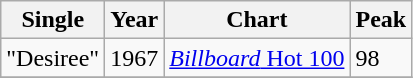<table class="wikitable">
<tr>
<th align="left">Single</th>
<th align="left">Year</th>
<th align="left">Chart</th>
<th align="left">Peak</th>
</tr>
<tr>
<td align="left">"Desiree"</td>
<td align="left">1967</td>
<td align="left"><a href='#'><em>Billboard</em> Hot 100</a></td>
<td align="left">98</td>
</tr>
<tr>
</tr>
</table>
